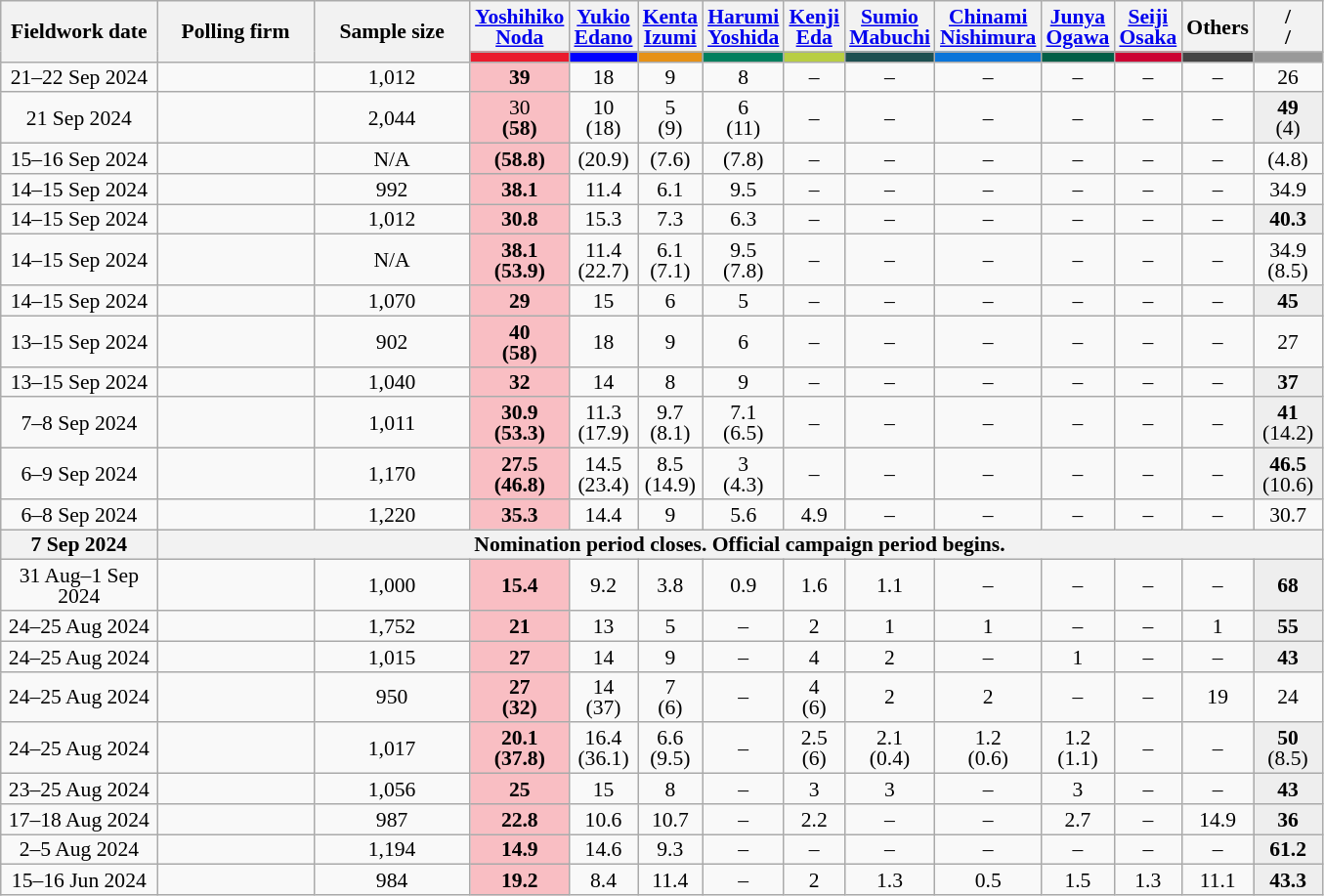<table class="wikitable mw-datatable sortable mw-collapsible" style="text-align:center;font-size:90%;line-height:14px;">
<tr>
<th rowspan="2" class="unsortable" width="100px">Fieldwork date</th>
<th rowspan="2" class="unsortable" width="100px">Polling firm</th>
<th rowspan="2" class="unsortable" width="100px">Sample size</th>
<th class="unsortable"><a href='#'>Yoshihiko<br>Noda</a></th>
<th class="unsortable"><a href='#'>Yukio<br>Edano</a></th>
<th class="unsortable"><a href='#'>Kenta<br>Izumi</a></th>
<th class="unsortable"><a href='#'>Harumi<br>Yoshida</a></th>
<th class="unsortable"><a href='#'>Kenji<br>Eda</a></th>
<th class="unsortable"><a href='#'>Sumio<br>Mabuchi</a></th>
<th class="unsortable"><a href='#'>Chinami<br>Nishimura</a></th>
<th class="unsortable"><a href='#'>Junya<br>Ogawa</a></th>
<th class="unsortable"><a href='#'>Seiji<br>Osaka</a></th>
<th width="40px" class="unsortable">Others</th>
<th width="40px" class="unsortable">/<br>/</th>
</tr>
<tr>
<th style="background:#EA1B2D"></th>
<th style="background:#0000FF"></th>
<th style="background:#E69117"></th>
<th style="background:#007F5E"></th>
<th style="background:#B8CE43"></th>
<th style="background:#1E5051"></th>
<th style="background:#0B75D9"></th>
<th style="background:#005F47"></th>
<th style="background:#CC0033"></th>
<th style="background:#444444"></th>
<th style="background:#999999"></th>
</tr>
<tr>
<td>21–22 Sep 2024</td>
<td></td>
<td>1,012</td>
<td style="background:#f9bec3"><strong>39</strong></td>
<td>18</td>
<td>9</td>
<td>8</td>
<td>–</td>
<td>–</td>
<td>–</td>
<td>–</td>
<td>–</td>
<td>–</td>
<td>26</td>
</tr>
<tr>
<td>21 Sep 2024</td>
<td></td>
<td>2,044</td>
<td style="background:#f9bec3">30<br><strong>(58)</strong></td>
<td>10<br>(18)</td>
<td>5<br>(9)</td>
<td>6<br>(11)</td>
<td>–</td>
<td>–</td>
<td>–</td>
<td>–</td>
<td>–</td>
<td>–</td>
<td style="background:#EEEEEE;"><strong>49</strong><br>(4)</td>
</tr>
<tr>
<td>15–16 Sep 2024</td>
<td></td>
<td>N/A</td>
<td style="background:#f9bec3"><strong>(58.8)</strong></td>
<td>(20.9)</td>
<td>(7.6)</td>
<td>(7.8)</td>
<td>–</td>
<td>–</td>
<td>–</td>
<td>–</td>
<td>–</td>
<td>–</td>
<td>(4.8)</td>
</tr>
<tr>
<td>14–15 Sep 2024</td>
<td></td>
<td>992</td>
<td style="background:#f9bec3"><strong>38.1</strong></td>
<td>11.4</td>
<td>6.1</td>
<td>9.5</td>
<td>–</td>
<td>–</td>
<td>–</td>
<td>–</td>
<td>–</td>
<td>–</td>
<td>34.9</td>
</tr>
<tr>
<td>14–15 Sep 2024</td>
<td></td>
<td>1,012</td>
<td style="background:#f9bec3"><strong>30.8</strong></td>
<td>15.3</td>
<td>7.3</td>
<td>6.3</td>
<td>–</td>
<td>–</td>
<td>–</td>
<td>–</td>
<td>–</td>
<td>–</td>
<td style="background:#EEEEEE;"><strong>40.3</strong></td>
</tr>
<tr>
<td>14–15 Sep 2024</td>
<td></td>
<td>N/A</td>
<td style="background:#f9bec3"><strong>38.1</strong><br><strong>(53.9)</strong></td>
<td>11.4<br>(22.7)</td>
<td>6.1<br>(7.1)</td>
<td>9.5<br>(7.8)</td>
<td>–</td>
<td>–</td>
<td>–</td>
<td>–</td>
<td>–</td>
<td>–</td>
<td>34.9<br>(8.5)</td>
</tr>
<tr>
<td>14–15 Sep 2024</td>
<td></td>
<td>1,070</td>
<td style="background:#f9bec3"><strong>29</strong></td>
<td>15</td>
<td>6</td>
<td>5</td>
<td>–</td>
<td>–</td>
<td>–</td>
<td>–</td>
<td>–</td>
<td>–</td>
<td style="background:#EEEEEE;"><strong>45</strong></td>
</tr>
<tr>
<td>13–15 Sep 2024</td>
<td></td>
<td>902</td>
<td style="background:#f9bec3"><strong>40</strong><br><strong>(58)</strong></td>
<td>18</td>
<td>9</td>
<td>6</td>
<td>–</td>
<td>–</td>
<td>–</td>
<td>–</td>
<td>–</td>
<td>–</td>
<td>27</td>
</tr>
<tr>
<td>13–15 Sep 2024</td>
<td></td>
<td>1,040</td>
<td style="background:#f9bec3"><strong>32</strong></td>
<td>14</td>
<td>8</td>
<td>9</td>
<td>–</td>
<td>–</td>
<td>–</td>
<td>–</td>
<td>–</td>
<td>–</td>
<td style="background:#EEEEEE;"><strong>37</strong></td>
</tr>
<tr>
<td>7–8 Sep 2024</td>
<td></td>
<td>1,011</td>
<td style="background:#f9bec3"><strong>30.9</strong><br><strong>(53.3)</strong></td>
<td>11.3<br>(17.9)</td>
<td>9.7<br>(8.1)</td>
<td>7.1<br>(6.5)</td>
<td>–</td>
<td>–</td>
<td>–</td>
<td>–</td>
<td>–</td>
<td>–</td>
<td style="background:#EEEEEE;"><strong>41</strong><br>(14.2)</td>
</tr>
<tr>
<td>6–9 Sep 2024</td>
<td></td>
<td>1,170</td>
<td style="background:#f9bec3"><strong>27.5</strong><br><strong>(46.8)</strong></td>
<td>14.5<br>(23.4)</td>
<td>8.5<br>(14.9)</td>
<td>3<br>(4.3)</td>
<td>–</td>
<td>–</td>
<td>–</td>
<td>–</td>
<td>–</td>
<td>–</td>
<td style="background:#EEEEEE;"><strong>46.5</strong><br>(10.6)</td>
</tr>
<tr>
<td>6–8 Sep 2024</td>
<td></td>
<td>1,220</td>
<td style="background:#f9bec3"><strong>35.3</strong></td>
<td>14.4</td>
<td>9</td>
<td>5.6</td>
<td>4.9</td>
<td>–</td>
<td>–</td>
<td>–</td>
<td>–</td>
<td>–</td>
<td>30.7<strong></strong></td>
</tr>
<tr>
<th>7 Sep 2024</th>
<th colspan="13">Nomination period closes. Official campaign period begins.</th>
</tr>
<tr>
<td>31 Aug–1 Sep 2024</td>
<td></td>
<td>1,000</td>
<td style="background:#f9bec3"><strong>15.4</strong></td>
<td>9.2</td>
<td>3.8</td>
<td>0.9</td>
<td>1.6</td>
<td>1.1</td>
<td>–</td>
<td>–</td>
<td>–</td>
<td>–</td>
<td style="background:#EEEEEE;"><strong>68</strong></td>
</tr>
<tr>
<td>24–25 Aug 2024</td>
<td></td>
<td>1,752</td>
<td style="background:#f9bec3"><strong>21</strong></td>
<td>13</td>
<td>5</td>
<td>–</td>
<td>2</td>
<td>1</td>
<td>1</td>
<td>–</td>
<td>–</td>
<td>1</td>
<td style="background:#EEEEEE;"><strong>55</strong></td>
</tr>
<tr>
<td>24–25 Aug 2024</td>
<td></td>
<td>1,015</td>
<td style="background:#f9bec3"><strong>27</strong></td>
<td>14</td>
<td>9</td>
<td>–</td>
<td>4</td>
<td>2</td>
<td>–</td>
<td>1</td>
<td>–</td>
<td>–</td>
<td style="background:#EEEEEE;"><strong>43</strong></td>
</tr>
<tr>
<td>24–25 Aug 2024</td>
<td></td>
<td>950</td>
<td style="background:#f9bec3"><strong>27</strong><br><strong>(32)</strong></td>
<td>14<br>(37)</td>
<td>7<br>(6)</td>
<td>–</td>
<td>4<br>(6)</td>
<td>2</td>
<td>2</td>
<td>–</td>
<td>–</td>
<td>19</td>
<td>24</td>
</tr>
<tr>
<td>24–25 Aug 2024</td>
<td></td>
<td>1,017</td>
<td style="background:#f9bec3"><strong>20.1</strong><br><strong>(37.8)</strong></td>
<td>16.4<br>(36.1)</td>
<td>6.6<br>(9.5)</td>
<td>–</td>
<td>2.5<br>(6)</td>
<td>2.1<br>(0.4)</td>
<td>1.2<br>(0.6)</td>
<td>1.2<br>(1.1)</td>
<td>–</td>
<td>–</td>
<td style="background:#EEEEEE;"><strong>50</strong><br>(8.5)</td>
</tr>
<tr>
<td>23–25 Aug 2024</td>
<td></td>
<td>1,056</td>
<td style="background:#f9bec3"><strong>25</strong></td>
<td>15</td>
<td>8</td>
<td>–</td>
<td>3</td>
<td>3</td>
<td>–</td>
<td>3</td>
<td>–</td>
<td>–</td>
<td style="background:#EEEEEE;"><strong>43</strong></td>
</tr>
<tr>
<td>17–18 Aug 2024</td>
<td></td>
<td>987</td>
<td style="background:#f9bec3"><strong>22.8</strong></td>
<td>10.6</td>
<td>10.7</td>
<td>–</td>
<td>2.2</td>
<td>–</td>
<td>–</td>
<td>2.7</td>
<td>–</td>
<td>14.9</td>
<td style="background:#EEEEEE;"><strong>36</strong></td>
</tr>
<tr>
<td>2–5 Aug 2024</td>
<td></td>
<td>1,194</td>
<td style="background:#f9bec3"><strong>14.9</strong></td>
<td>14.6</td>
<td>9.3</td>
<td>–</td>
<td>–</td>
<td>–</td>
<td>–</td>
<td>–</td>
<td>–</td>
<td>–</td>
<td style="background:#EEEEEE;"><strong>61.2</strong></td>
</tr>
<tr>
<td>15–16 Jun 2024</td>
<td></td>
<td>984</td>
<td style="background:#f9bec3"><strong>19.2</strong></td>
<td>8.4</td>
<td>11.4</td>
<td>–</td>
<td>2</td>
<td>1.3</td>
<td>0.5</td>
<td>1.5</td>
<td>1.3</td>
<td>11.1</td>
<td style="background:#EEEEEE;"><strong>43.3</strong></td>
</tr>
</table>
